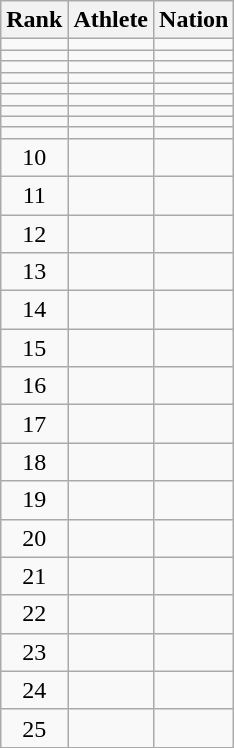<table class="wikitable sortable" style="text-align:left">
<tr>
<th>Rank</th>
<th>Athlete</th>
<th>Nation</th>
</tr>
<tr>
<td align="center"></td>
<td></td>
<td></td>
</tr>
<tr>
<td align="center"></td>
<td></td>
<td></td>
</tr>
<tr>
<td align="center"></td>
<td></td>
<td></td>
</tr>
<tr>
<td align="center"></td>
<td></td>
<td></td>
</tr>
<tr>
<td align="center"></td>
<td></td>
<td></td>
</tr>
<tr>
<td align="center"></td>
<td></td>
<td></td>
</tr>
<tr>
<td align="center"></td>
<td></td>
<td></td>
</tr>
<tr>
<td align="center"></td>
<td></td>
<td></td>
</tr>
<tr>
<td align="center"></td>
<td></td>
<td></td>
</tr>
<tr>
<td align="center">10</td>
<td></td>
<td></td>
</tr>
<tr>
<td align="center">11</td>
<td></td>
<td></td>
</tr>
<tr>
<td align="center">12</td>
<td></td>
<td></td>
</tr>
<tr>
<td align="center">13</td>
<td></td>
<td></td>
</tr>
<tr>
<td align="center">14</td>
<td></td>
<td></td>
</tr>
<tr>
<td align="center">15</td>
<td></td>
<td></td>
</tr>
<tr>
<td align="center">16</td>
<td></td>
<td></td>
</tr>
<tr>
<td align="center">17</td>
<td></td>
<td></td>
</tr>
<tr>
<td align="center">18</td>
<td></td>
<td></td>
</tr>
<tr>
<td align="center">19</td>
<td></td>
<td></td>
</tr>
<tr>
<td align="center">20</td>
<td></td>
<td></td>
</tr>
<tr>
<td align="center">21</td>
<td></td>
<td></td>
</tr>
<tr>
<td align="center">22</td>
<td></td>
<td></td>
</tr>
<tr>
<td align="center">23</td>
<td></td>
<td></td>
</tr>
<tr>
<td align="center">24</td>
<td></td>
<td></td>
</tr>
<tr>
<td align="center">25</td>
<td></td>
<td></td>
</tr>
</table>
